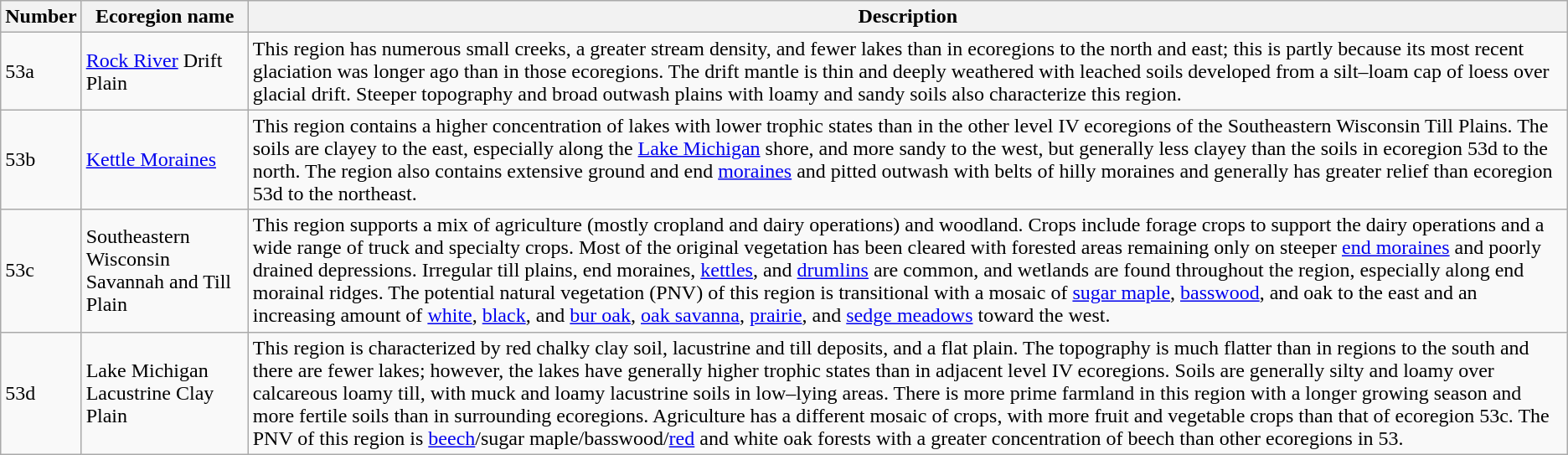<table class="wikitable sortable">
<tr>
<th>Number</th>
<th>Ecoregion name</th>
<th>Description</th>
</tr>
<tr>
<td>53a</td>
<td><a href='#'>Rock River</a> Drift Plain</td>
<td>This region has numerous small creeks, a greater stream density, and fewer lakes than in ecoregions to the north and east; this is partly because its most recent glaciation was longer ago than in those ecoregions. The drift mantle is thin and deeply weathered with leached soils developed from a silt–loam cap of loess over glacial drift. Steeper topography and broad outwash plains with loamy and sandy soils also characterize this region.</td>
</tr>
<tr>
<td>53b</td>
<td><a href='#'>Kettle Moraines</a></td>
<td>This region contains a higher concentration of lakes with lower trophic states than in the other level IV ecoregions of the Southeastern Wisconsin Till Plains. The soils are clayey to the east, especially along the <a href='#'>Lake Michigan</a> shore, and more sandy to the west, but generally less clayey than the soils in ecoregion 53d to the north. The region also contains extensive ground and end <a href='#'>moraines</a> and pitted outwash with belts of hilly moraines and generally has greater relief than ecoregion 53d to the northeast.</td>
</tr>
<tr>
<td>53c</td>
<td>Southeastern Wisconsin Savannah and Till Plain</td>
<td>This region supports a mix of agriculture (mostly cropland and dairy operations) and woodland. Crops include forage crops to support the dairy operations and a wide range of truck and specialty crops. Most of the original vegetation has been cleared with forested areas remaining only on steeper <a href='#'>end moraines</a> and poorly drained depressions. Irregular till plains, end moraines, <a href='#'>kettles</a>, and <a href='#'>drumlins</a> are common, and wetlands are found throughout the region, especially along end morainal ridges. The potential natural vegetation (PNV) of this region is transitional with a mosaic of <a href='#'>sugar maple</a>, <a href='#'>basswood</a>, and oak to the east and an increasing amount of <a href='#'>white</a>, <a href='#'>black</a>, and <a href='#'>bur oak</a>, <a href='#'>oak savanna</a>, <a href='#'>prairie</a>, and <a href='#'>sedge meadows</a> toward the west.</td>
</tr>
<tr>
<td>53d</td>
<td>Lake Michigan Lacustrine Clay Plain</td>
<td>This region is characterized by red chalky clay soil, lacustrine and till deposits, and a flat plain. The topography is much flatter than in regions to the south and there are fewer lakes; however, the lakes have generally higher trophic states than in adjacent level IV ecoregions. Soils are generally silty and loamy over calcareous loamy till, with muck and loamy lacustrine soils in low–lying areas. There is more prime farmland in this region with a longer growing season and more fertile soils than in surrounding ecoregions. Agriculture has a different mosaic of crops, with more fruit and vegetable crops than that of ecoregion 53c. The PNV of this region is <a href='#'>beech</a>/sugar maple/basswood/<a href='#'>red</a> and white oak forests with a greater concentration of beech than other ecoregions in 53.</td>
</tr>
</table>
